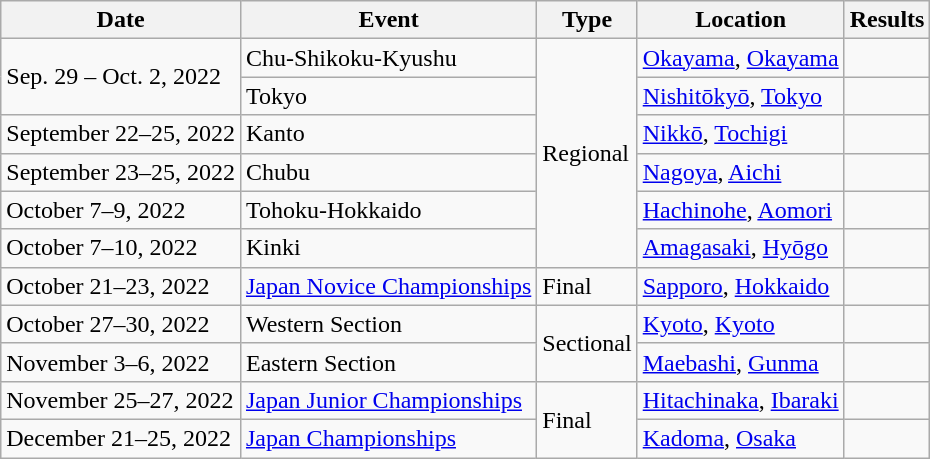<table class="wikitable">
<tr>
<th>Date</th>
<th>Event</th>
<th>Type</th>
<th>Location</th>
<th>Results</th>
</tr>
<tr>
<td rowspan=2>Sep. 29 – Oct. 2, 2022</td>
<td>Chu-Shikoku-Kyushu</td>
<td rowspan=6>Regional</td>
<td><a href='#'>Okayama</a>, <a href='#'>Okayama</a></td>
<td></td>
</tr>
<tr>
<td>Tokyo</td>
<td><a href='#'>Nishitōkyō</a>, <a href='#'>Tokyo</a></td>
<td></td>
</tr>
<tr>
<td>September 22–25, 2022</td>
<td>Kanto</td>
<td><a href='#'>Nikkō</a>, <a href='#'>Tochigi</a></td>
<td></td>
</tr>
<tr>
<td>September 23–25, 2022</td>
<td>Chubu</td>
<td><a href='#'>Nagoya</a>, <a href='#'>Aichi</a></td>
<td></td>
</tr>
<tr>
<td>October 7–9, 2022</td>
<td>Tohoku-Hokkaido</td>
<td><a href='#'>Hachinohe</a>, <a href='#'>Aomori</a></td>
<td></td>
</tr>
<tr>
<td>October 7–10, 2022</td>
<td>Kinki</td>
<td><a href='#'>Amagasaki</a>, <a href='#'>Hyōgo</a></td>
<td></td>
</tr>
<tr>
<td>October 21–23, 2022</td>
<td><a href='#'>Japan Novice Championships</a></td>
<td>Final</td>
<td><a href='#'>Sapporo</a>, <a href='#'>Hokkaido</a></td>
<td></td>
</tr>
<tr>
<td>October 27–30, 2022</td>
<td>Western Section</td>
<td rowspan=2>Sectional</td>
<td><a href='#'>Kyoto</a>, <a href='#'>Kyoto</a></td>
<td></td>
</tr>
<tr>
<td>November 3–6, 2022</td>
<td>Eastern Section</td>
<td><a href='#'>Maebashi</a>, <a href='#'>Gunma</a></td>
<td></td>
</tr>
<tr>
<td>November 25–27, 2022</td>
<td><a href='#'>Japan Junior Championships</a></td>
<td rowspan=2>Final</td>
<td><a href='#'>Hitachinaka</a>, <a href='#'>Ibaraki</a></td>
<td></td>
</tr>
<tr>
<td>December 21–25, 2022</td>
<td><a href='#'>Japan Championships</a></td>
<td><a href='#'>Kadoma</a>, <a href='#'>Osaka</a></td>
<td></td>
</tr>
</table>
